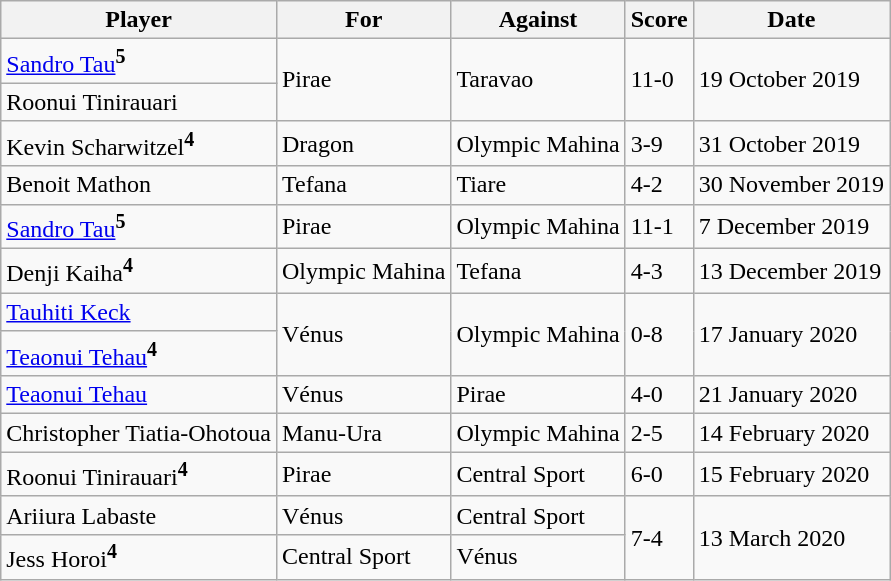<table class="wikitable">
<tr>
<th>Player</th>
<th>For</th>
<th>Against</th>
<th>Score</th>
<th>Date</th>
</tr>
<tr>
<td> <a href='#'>Sandro Tau</a><sup><strong>5</strong></sup></td>
<td rowspan=2>Pirae</td>
<td rowspan=2>Taravao</td>
<td rowspan=2>11-0</td>
<td rowspan=2>19 October 2019</td>
</tr>
<tr>
<td> Roonui Tinirauari</td>
</tr>
<tr>
<td> Kevin Scharwitzel<sup><strong>4</strong></sup></td>
<td>Dragon</td>
<td>Olympic Mahina</td>
<td>3-9</td>
<td>31 October 2019</td>
</tr>
<tr>
<td> Benoit Mathon</td>
<td>Tefana</td>
<td>Tiare</td>
<td>4-2</td>
<td>30 November 2019</td>
</tr>
<tr>
<td> <a href='#'>Sandro Tau</a><sup><strong>5</strong></sup></td>
<td>Pirae</td>
<td>Olympic Mahina</td>
<td>11-1</td>
<td>7 December 2019</td>
</tr>
<tr>
<td> Denji Kaiha<sup><strong>4</strong></sup></td>
<td>Olympic Mahina</td>
<td>Tefana</td>
<td>4-3</td>
<td>13 December 2019</td>
</tr>
<tr>
<td> <a href='#'>Tauhiti Keck</a></td>
<td rowspan=2>Vénus</td>
<td rowspan=2>Olympic Mahina</td>
<td rowspan=2>0-8</td>
<td rowspan=2>17 January 2020</td>
</tr>
<tr>
<td> <a href='#'>Teaonui Tehau</a><sup><strong>4</strong></sup></td>
</tr>
<tr>
<td> <a href='#'>Teaonui Tehau</a></td>
<td>Vénus</td>
<td>Pirae</td>
<td>4-0</td>
<td>21 January 2020</td>
</tr>
<tr>
<td> Christopher Tiatia-Ohotoua</td>
<td>Manu-Ura</td>
<td>Olympic Mahina</td>
<td>2-5</td>
<td>14 February 2020</td>
</tr>
<tr>
<td> Roonui Tinirauari<sup><strong>4</strong></sup></td>
<td>Pirae</td>
<td>Central Sport</td>
<td>6-0</td>
<td>15 February 2020</td>
</tr>
<tr>
<td> Ariiura Labaste</td>
<td>Vénus</td>
<td>Central Sport</td>
<td rowspan=2>7-4</td>
<td rowspan=2>13 March 2020</td>
</tr>
<tr>
<td> Jess Horoi<sup><strong>4</strong></sup></td>
<td>Central Sport</td>
<td>Vénus</td>
</tr>
</table>
